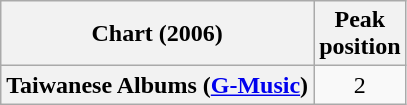<table class="wikitable plainrowheaders">
<tr>
<th scope="col">Chart (2006)</th>
<th scope="col">Peak<br>position</th>
</tr>
<tr>
<th scope="row">Taiwanese Albums (<a href='#'>G-Music</a>)</th>
<td align="center">2</td>
</tr>
</table>
